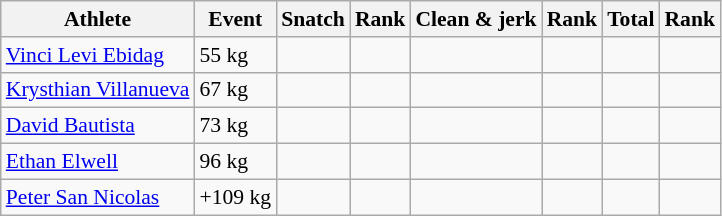<table class="wikitable" style="font-size:90%;text-align:center">
<tr>
<th>Athlete</th>
<th>Event</th>
<th>Snatch</th>
<th>Rank</th>
<th>Clean & jerk</th>
<th>Rank</th>
<th>Total</th>
<th>Rank</th>
</tr>
<tr align=center>
<td align=left><a href='#'>Vinci Levi Ebidag</a></td>
<td align=left>55 kg</td>
<td></td>
<td></td>
<td></td>
<td></td>
<td></td>
<td></td>
</tr>
<tr align=center>
<td align=left><a href='#'>Krysthian Villanueva</a></td>
<td align=left>67 kg</td>
<td></td>
<td></td>
<td></td>
<td></td>
<td></td>
<td></td>
</tr>
<tr align=center>
<td align=left><a href='#'>David Bautista</a></td>
<td align=left>73 kg</td>
<td></td>
<td></td>
<td></td>
<td></td>
<td></td>
<td></td>
</tr>
<tr align=center>
<td align=left><a href='#'>Ethan Elwell</a></td>
<td align=left>96 kg</td>
<td></td>
<td></td>
<td></td>
<td></td>
<td></td>
<td></td>
</tr>
<tr align=center>
<td align=left><a href='#'>Peter San Nicolas</a></td>
<td align=left>+109 kg</td>
<td></td>
<td></td>
<td></td>
<td></td>
<td></td>
<td></td>
</tr>
</table>
